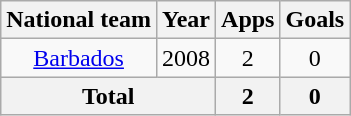<table class=wikitable style="text-align: center;">
<tr>
<th>National team</th>
<th>Year</th>
<th>Apps</th>
<th>Goals</th>
</tr>
<tr>
<td><a href='#'>Barbados</a></td>
<td>2008</td>
<td>2</td>
<td>0</td>
</tr>
<tr>
<th colspan=2>Total</th>
<th>2</th>
<th>0</th>
</tr>
</table>
